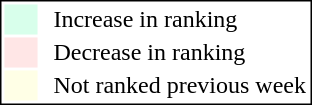<table style="border:1px solid black;" align=right>
<tr>
<td style="background:#D8FFEB; width:20px;"></td>
<td> </td>
<td>Increase in ranking</td>
</tr>
<tr>
<td style="background:#FFE6E6; width:20px;"></td>
<td> </td>
<td>Decrease in ranking</td>
</tr>
<tr>
<td style="background:#FFFFE6; width:20px;"></td>
<td> </td>
<td>Not ranked previous week</td>
</tr>
</table>
